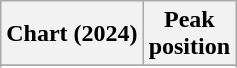<table class="wikitable sortable plainrowheaders" style="text-align:center">
<tr>
<th scope="col">Chart (2024)</th>
<th scope="col">Peak<br>position</th>
</tr>
<tr>
</tr>
<tr>
</tr>
<tr>
</tr>
</table>
